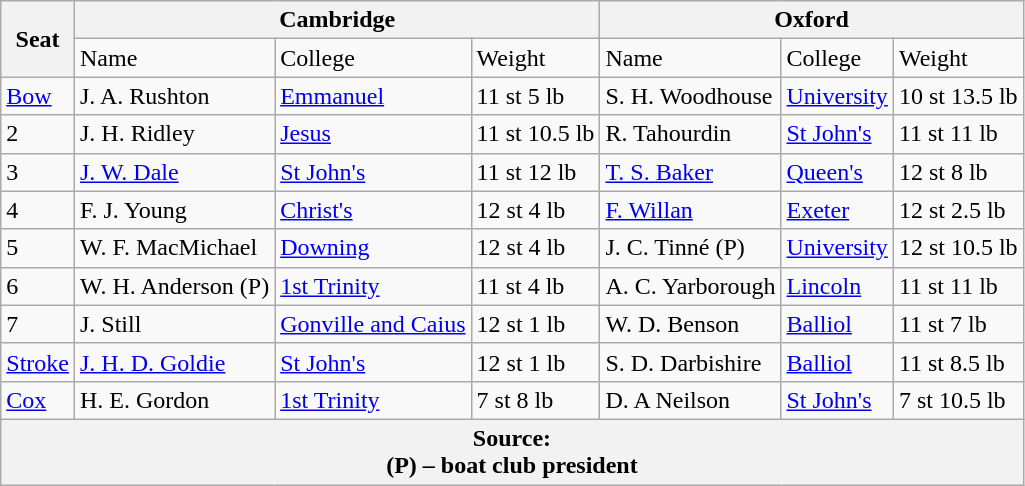<table class=wikitable>
<tr>
<th rowspan="2">Seat</th>
<th colspan="3">Cambridge <br> </th>
<th colspan="3">Oxford <br> </th>
</tr>
<tr>
<td>Name</td>
<td>College</td>
<td>Weight</td>
<td>Name</td>
<td>College</td>
<td>Weight</td>
</tr>
<tr>
<td><a href='#'>Bow</a></td>
<td>J. A. Rushton</td>
<td><a href='#'>Emmanuel</a></td>
<td>11 st 5 lb</td>
<td>S. H. Woodhouse</td>
<td><a href='#'>University</a></td>
<td>10 st 13.5 lb</td>
</tr>
<tr>
<td>2</td>
<td>J. H. Ridley</td>
<td><a href='#'>Jesus</a></td>
<td>11 st 10.5 lb</td>
<td>R. Tahourdin</td>
<td><a href='#'>St John's</a></td>
<td>11 st 11 lb</td>
</tr>
<tr>
<td>3</td>
<td><a href='#'>J. W. Dale</a></td>
<td><a href='#'>St John's</a></td>
<td>11 st 12 lb</td>
<td><a href='#'>T. S. Baker</a></td>
<td><a href='#'>Queen's</a></td>
<td>12 st 8 lb</td>
</tr>
<tr>
<td>4</td>
<td>F. J. Young</td>
<td><a href='#'>Christ's</a></td>
<td>12 st 4 lb</td>
<td><a href='#'>F. Willan</a></td>
<td><a href='#'>Exeter</a></td>
<td>12 st 2.5 lb</td>
</tr>
<tr>
<td>5</td>
<td>W. F. MacMichael</td>
<td><a href='#'>Downing</a></td>
<td>12 st 4 lb</td>
<td>J. C. Tinné (P)</td>
<td><a href='#'>University</a></td>
<td>12 st 10.5 lb</td>
</tr>
<tr>
<td>6</td>
<td>W. H. Anderson (P)</td>
<td><a href='#'>1st Trinity</a></td>
<td>11 st 4 lb</td>
<td>A. C. Yarborough</td>
<td><a href='#'>Lincoln</a></td>
<td>11 st 11 lb</td>
</tr>
<tr>
<td>7</td>
<td>J. Still</td>
<td><a href='#'>Gonville and Caius</a></td>
<td>12 st 1 lb</td>
<td>W. D. Benson</td>
<td><a href='#'>Balliol</a></td>
<td>11 st 7 lb</td>
</tr>
<tr>
<td><a href='#'>Stroke</a></td>
<td><a href='#'>J. H. D. Goldie</a></td>
<td><a href='#'>St John's</a></td>
<td>12 st 1 lb</td>
<td>S. D. Darbishire</td>
<td><a href='#'>Balliol</a></td>
<td>11 st 8.5 lb</td>
</tr>
<tr>
<td><a href='#'>Cox</a></td>
<td>H. E. Gordon</td>
<td><a href='#'>1st Trinity</a></td>
<td>7 st 8 lb</td>
<td>D. A Neilson</td>
<td><a href='#'>St John's</a></td>
<td>7 st 10.5 lb</td>
</tr>
<tr>
<th colspan="7">Source:<br>(P) – boat club president</th>
</tr>
</table>
